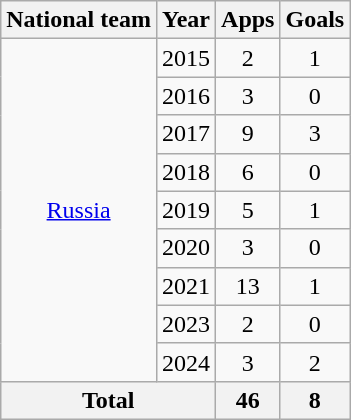<table class="wikitable" style="text-align:center">
<tr>
<th>National team</th>
<th>Year</th>
<th>Apps</th>
<th>Goals</th>
</tr>
<tr>
<td rowspan="9"><a href='#'>Russia</a></td>
<td>2015</td>
<td>2</td>
<td>1</td>
</tr>
<tr>
<td>2016</td>
<td>3</td>
<td>0</td>
</tr>
<tr>
<td>2017</td>
<td>9</td>
<td>3</td>
</tr>
<tr>
<td>2018</td>
<td>6</td>
<td>0</td>
</tr>
<tr>
<td>2019</td>
<td>5</td>
<td>1</td>
</tr>
<tr>
<td>2020</td>
<td>3</td>
<td>0</td>
</tr>
<tr>
<td>2021</td>
<td>13</td>
<td>1</td>
</tr>
<tr>
<td>2023</td>
<td>2</td>
<td>0</td>
</tr>
<tr>
<td>2024</td>
<td>3</td>
<td>2</td>
</tr>
<tr>
<th colspan="2">Total</th>
<th>46</th>
<th>8</th>
</tr>
</table>
